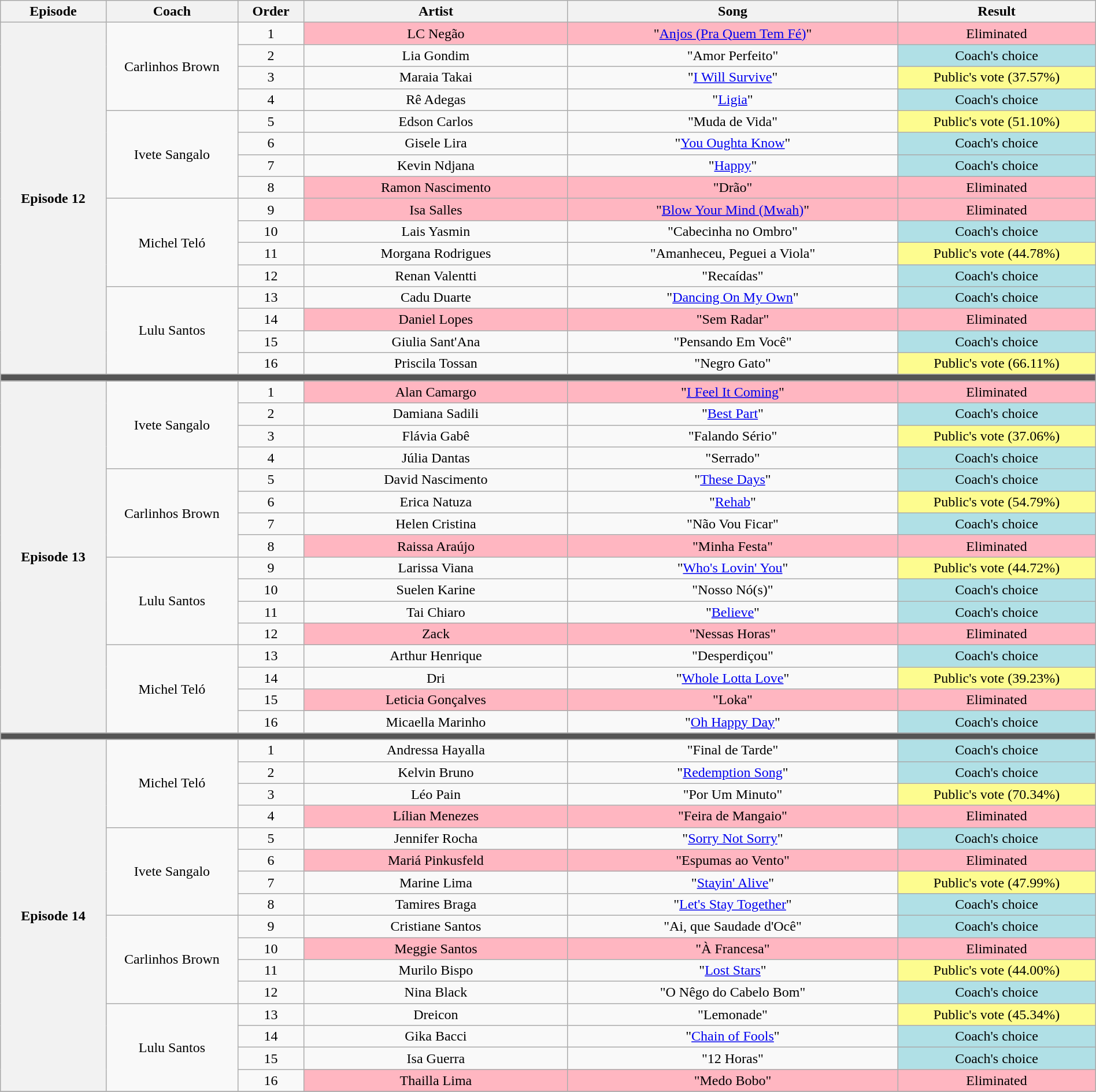<table class="wikitable" style="text-align:center; width:100%;">
<tr>
<th scope="col" width="08%">Episode</th>
<th scope="col" width="10%">Coach</th>
<th scope="col" width="05%">Order</th>
<th scope="col" width="20%">Artist</th>
<th scope="col" width="25%">Song</th>
<th scope="col" width="15%">Result</th>
</tr>
<tr>
<th rowspan=16 scope="col">Episode 12<br></th>
<td rowspan=4>Carlinhos Brown</td>
<td>1</td>
<td bgcolor=FFB6C1>LC Negão</td>
<td bgcolor=FFB6C1>"<a href='#'>Anjos (Pra Quem Tem Fé)</a>"</td>
<td bgcolor=FFB6C1>Eliminated</td>
</tr>
<tr>
<td>2</td>
<td>Lia Gondim</td>
<td>"Amor Perfeito"</td>
<td bgcolor=B0E0E6>Coach's choice</td>
</tr>
<tr>
<td>3</td>
<td>Maraia Takai</td>
<td>"<a href='#'>I Will Survive</a>"</td>
<td bgcolor=FDFC8F>Public's vote (37.57%)</td>
</tr>
<tr>
<td>4</td>
<td>Rê Adegas</td>
<td>"<a href='#'>Ligia</a>"</td>
<td bgcolor=B0E0E6>Coach's choice</td>
</tr>
<tr>
<td rowspan=4>Ivete Sangalo</td>
<td>5</td>
<td>Edson Carlos</td>
<td>"Muda de Vida"</td>
<td bgcolor=FDFC8F>Public's vote (51.10%)</td>
</tr>
<tr>
<td>6</td>
<td>Gisele Lira</td>
<td>"<a href='#'>You Oughta Know</a>"</td>
<td bgcolor=B0E0E6>Coach's choice</td>
</tr>
<tr>
<td>7</td>
<td>Kevin Ndjana</td>
<td>"<a href='#'>Happy</a>"</td>
<td bgcolor=B0E0E6>Coach's choice</td>
</tr>
<tr>
<td>8</td>
<td bgcolor=FFB6C1>Ramon Nascimento</td>
<td bgcolor=FFB6C1>"Drão"</td>
<td bgcolor=FFB6C1>Eliminated</td>
</tr>
<tr>
<td rowspan=4>Michel Teló</td>
<td>9</td>
<td bgcolor=FFB6C1>Isa Salles</td>
<td bgcolor=FFB6C1>"<a href='#'>Blow Your Mind (Mwah)</a>"</td>
<td bgcolor=FFB6C1>Eliminated</td>
</tr>
<tr>
<td>10</td>
<td>Lais Yasmin</td>
<td>"Cabecinha no Ombro"</td>
<td bgcolor=B0E0E6>Coach's choice</td>
</tr>
<tr>
<td>11</td>
<td>Morgana Rodrigues</td>
<td>"Amanheceu, Peguei a Viola"</td>
<td bgcolor=FDFC8F>Public's vote (44.78%)</td>
</tr>
<tr>
<td>12</td>
<td>Renan Valentti</td>
<td>"Recaídas"</td>
<td bgcolor=B0E0E6>Coach's choice</td>
</tr>
<tr>
<td rowspan=4>Lulu Santos</td>
<td>13</td>
<td>Cadu Duarte</td>
<td>"<a href='#'>Dancing On My Own</a>"</td>
<td bgcolor=B0E0E6>Coach's choice</td>
</tr>
<tr>
<td>14</td>
<td bgcolor=FFB6C1>Daniel Lopes</td>
<td bgcolor=FFB6C1>"Sem Radar"</td>
<td bgcolor=FFB6C1>Eliminated</td>
</tr>
<tr>
<td>15</td>
<td>Giulia Sant'Ana</td>
<td>"Pensando Em Você"</td>
<td bgcolor=B0E0E6>Coach's choice</td>
</tr>
<tr>
<td>16</td>
<td>Priscila Tossan</td>
<td>"Negro Gato"</td>
<td bgcolor=FDFC8F>Public's vote (66.11%)</td>
</tr>
<tr>
<td colspan=6 style="background:#555;"></td>
</tr>
<tr>
<th rowspan=16  scope="col">Episode 13<br></th>
<td rowspan=4>Ivete Sangalo</td>
<td>1</td>
<td bgcolor=FFB6C1>Alan Camargo</td>
<td bgcolor=FFB6C1>"<a href='#'>I Feel It Coming</a>"</td>
<td bgcolor=FFB6C1>Eliminated</td>
</tr>
<tr>
<td>2</td>
<td>Damiana Sadili</td>
<td>"<a href='#'>Best Part</a>"</td>
<td bgcolor=B0E0E6>Coach's choice</td>
</tr>
<tr>
<td>3</td>
<td>Flávia Gabê</td>
<td>"Falando Sério"</td>
<td bgcolor=FDFC8F>Public's vote (37.06%)</td>
</tr>
<tr>
<td>4</td>
<td>Júlia Dantas</td>
<td>"Serrado"</td>
<td bgcolor=B0E0E6>Coach's choice</td>
</tr>
<tr>
<td rowspan=4>Carlinhos Brown</td>
<td>5</td>
<td>David Nascimento</td>
<td>"<a href='#'>These Days</a>"</td>
<td bgcolor=B0E0E6>Coach's choice</td>
</tr>
<tr>
<td>6</td>
<td>Erica Natuza</td>
<td>"<a href='#'>Rehab</a>"</td>
<td bgcolor=FDFC8F>Public's vote (54.79%)</td>
</tr>
<tr>
<td>7</td>
<td>Helen Cristina</td>
<td>"Não Vou Ficar"</td>
<td bgcolor=B0E0E6>Coach's choice</td>
</tr>
<tr>
<td>8</td>
<td bgcolor=FFB6C1>Raissa Araújo</td>
<td bgcolor=FFB6C1>"Minha Festa"</td>
<td bgcolor=FFB6C1>Eliminated</td>
</tr>
<tr>
<td rowspan=4>Lulu Santos</td>
<td>9</td>
<td>Larissa Viana</td>
<td>"<a href='#'>Who's Lovin' You</a>"</td>
<td bgcolor=FDFC8F>Public's vote (44.72%)</td>
</tr>
<tr>
<td>10</td>
<td>Suelen Karine</td>
<td>"Nosso Nó(s)"</td>
<td bgcolor=B0E0E6>Coach's choice</td>
</tr>
<tr>
<td>11</td>
<td>Tai Chiaro</td>
<td>"<a href='#'>Believe</a>"</td>
<td bgcolor=B0E0E6>Coach's choice</td>
</tr>
<tr>
<td>12</td>
<td bgcolor=FFB6C1>Zack</td>
<td bgcolor=FFB6C1>"Nessas Horas"</td>
<td bgcolor=FFB6C1>Eliminated</td>
</tr>
<tr>
<td rowspan=4>Michel Teló</td>
<td>13</td>
<td>Arthur Henrique</td>
<td>"Desperdiçou"</td>
<td bgcolor=B0E0E6>Coach's choice</td>
</tr>
<tr>
<td>14</td>
<td>Dri</td>
<td>"<a href='#'>Whole Lotta Love</a>"</td>
<td bgcolor=FDFC8F>Public's vote (39.23%)</td>
</tr>
<tr>
<td>15</td>
<td bgcolor=FFB6C1>Leticia Gonçalves</td>
<td bgcolor=FFB6C1>"Loka"</td>
<td bgcolor=FFB6C1>Eliminated</td>
</tr>
<tr>
<td>16</td>
<td>Micaella Marinho</td>
<td>"<a href='#'>Oh Happy Day</a>"</td>
<td bgcolor=B0E0E6>Coach's choice</td>
</tr>
<tr>
<td colspan=6 style="background:#555;"></td>
</tr>
<tr>
<th rowspan=16 scope="col">Episode 14<br></th>
<td rowspan=4>Michel Teló</td>
<td>1</td>
<td>Andressa Hayalla</td>
<td>"Final de Tarde"</td>
<td bgcolor=B0E0E6>Coach's choice</td>
</tr>
<tr>
<td>2</td>
<td>Kelvin Bruno</td>
<td>"<a href='#'>Redemption Song</a>"</td>
<td bgcolor=B0E0E6>Coach's choice</td>
</tr>
<tr>
<td>3</td>
<td>Léo Pain</td>
<td>"Por Um Minuto"</td>
<td bgcolor=FDFC8F>Public's vote (70.34%)</td>
</tr>
<tr>
<td>4</td>
<td bgcolor=FFB6C1>Lílian Menezes</td>
<td bgcolor=FFB6C1>"Feira de Mangaio"</td>
<td bgcolor=FFB6C1>Eliminated</td>
</tr>
<tr>
<td rowspan=4>Ivete Sangalo</td>
<td>5</td>
<td>Jennifer Rocha</td>
<td>"<a href='#'>Sorry Not Sorry</a>"</td>
<td bgcolor=B0E0E6>Coach's choice</td>
</tr>
<tr>
<td>6</td>
<td bgcolor=FFB6C1>Mariá Pinkusfeld</td>
<td bgcolor=FFB6C1>"Espumas ao Vento"</td>
<td bgcolor=FFB6C1>Eliminated</td>
</tr>
<tr>
<td>7</td>
<td>Marine Lima</td>
<td>"<a href='#'>Stayin' Alive</a>"</td>
<td bgcolor=FDFC8F>Public's vote (47.99%)</td>
</tr>
<tr>
<td>8</td>
<td>Tamires Braga</td>
<td>"<a href='#'>Let's Stay Together</a>"</td>
<td bgcolor=B0E0E6>Coach's choice</td>
</tr>
<tr>
<td rowspan=4>Carlinhos Brown</td>
<td>9</td>
<td>Cristiane Santos</td>
<td>"Ai, que Saudade d'Ocê"</td>
<td bgcolor=B0E0E6>Coach's choice</td>
</tr>
<tr>
<td>10</td>
<td bgcolor=FFB6C1>Meggie Santos</td>
<td bgcolor=FFB6C1>"À Francesa"</td>
<td bgcolor=FFB6C1>Eliminated</td>
</tr>
<tr>
<td>11</td>
<td>Murilo Bispo</td>
<td>"<a href='#'>Lost Stars</a>"</td>
<td bgcolor=FDFC8F>Public's vote (44.00%)</td>
</tr>
<tr>
<td>12</td>
<td>Nina Black</td>
<td>"O Nêgo do Cabelo Bom"</td>
<td bgcolor=B0E0E6>Coach's choice</td>
</tr>
<tr>
<td rowspan=4>Lulu Santos</td>
<td>13</td>
<td>Dreicon</td>
<td>"Lemonade"</td>
<td bgcolor=FDFC8F>Public's vote (45.34%)</td>
</tr>
<tr>
<td>14</td>
<td>Gika Bacci</td>
<td>"<a href='#'>Chain of Fools</a>"</td>
<td bgcolor=B0E0E6>Coach's choice</td>
</tr>
<tr>
<td>15</td>
<td>Isa Guerra</td>
<td>"12 Horas"</td>
<td bgcolor=B0E0E6>Coach's choice</td>
</tr>
<tr>
<td>16</td>
<td bgcolor=FFB6C1>Thailla Lima</td>
<td bgcolor=FFB6C1>"Medo Bobo"</td>
<td bgcolor=FFB6C1>Eliminated</td>
</tr>
<tr>
</tr>
</table>
